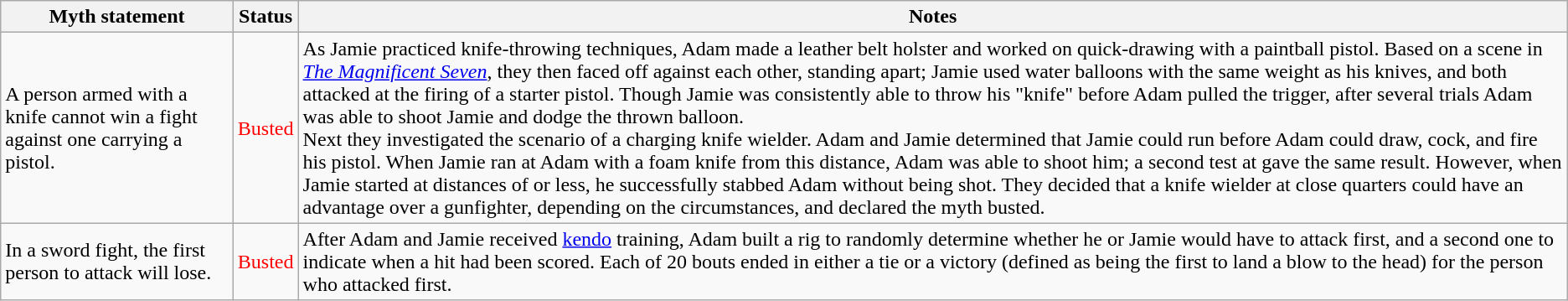<table class="wikitable plainrowheaders">
<tr>
<th>Myth statement</th>
<th>Status</th>
<th>Notes</th>
</tr>
<tr>
<td>A person armed with a knife cannot win a fight against one carrying a pistol.</td>
<td style="color:red">Busted</td>
<td>As Jamie practiced knife-throwing techniques, Adam made a leather belt holster and worked on quick-drawing with a paintball pistol. Based on a scene in <em><a href='#'>The Magnificent Seven</a></em>, they then faced off against each other, standing  apart; Jamie used water balloons with the same weight as his knives, and both attacked at the firing of a starter pistol. Though Jamie was consistently able to throw his "knife" before Adam pulled the trigger, after several trials Adam was able to shoot Jamie and dodge the thrown balloon.<br>Next they investigated the scenario of a charging knife wielder. Adam and Jamie determined that Jamie could run  before Adam could draw, cock, and fire his pistol. When Jamie ran at Adam with a foam knife from this distance, Adam was able to shoot him; a second test at  gave the same result. However, when Jamie started at distances of  or less, he successfully stabbed Adam without being shot. They decided that a knife wielder at close quarters could have an advantage over a gunfighter, depending on the circumstances, and declared the myth busted.</td>
</tr>
<tr>
<td>In a sword fight, the first person to attack will lose.</td>
<td style="color:red">Busted</td>
<td>After Adam and Jamie received <a href='#'>kendo</a> training, Adam built a rig to randomly determine whether he or Jamie would have to attack first, and a second one to indicate when a hit had been scored. Each of 20 bouts ended in either a tie or a victory (defined as being the first to land a blow to the head) for the person who attacked first.</td>
</tr>
</table>
